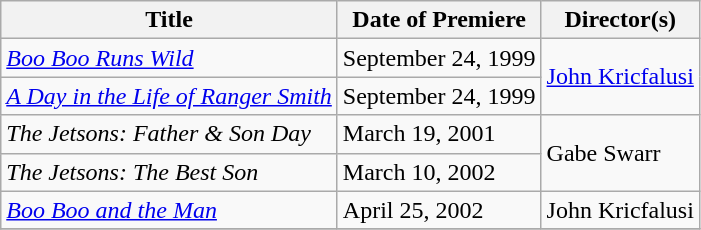<table class="wikitable" border="1">
<tr>
<th>Title</th>
<th>Date of Premiere</th>
<th>Director(s)</th>
</tr>
<tr>
<td><em><a href='#'>Boo Boo Runs Wild</a></em></td>
<td>September 24, 1999</td>
<td rowspan="2"><a href='#'>John Kricfalusi</a></td>
</tr>
<tr>
<td><em><a href='#'>A Day in the Life of Ranger Smith</a></em></td>
<td>September 24, 1999</td>
</tr>
<tr>
<td><em>The Jetsons: Father & Son Day</em></td>
<td>March 19, 2001</td>
<td rowspan="2">Gabe Swarr</td>
</tr>
<tr>
<td><em>The Jetsons: The Best Son</em></td>
<td>March 10, 2002</td>
</tr>
<tr>
<td><em><a href='#'>Boo Boo and the Man</a></em></td>
<td>April 25, 2002</td>
<td>John Kricfalusi</td>
</tr>
<tr>
</tr>
</table>
